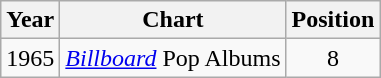<table class="wikitable">
<tr>
<th>Year</th>
<th>Chart</th>
<th>Position</th>
</tr>
<tr>
<td rowspan="2">1965</td>
<td><em><a href='#'>Billboard</a></em> Pop Albums</td>
<td align="center">8</td>
</tr>
</table>
